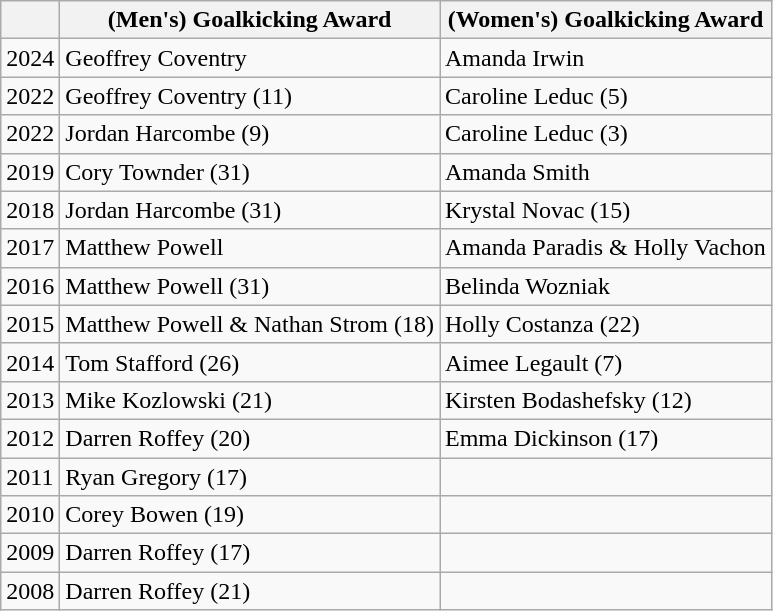<table class="wikitable">
<tr>
<th></th>
<th><strong>(Men's) Goalkicking Award</strong></th>
<th><strong>(Women's) Goalkicking Award</strong></th>
</tr>
<tr>
<td>2024</td>
<td>Geoffrey Coventry</td>
<td>Amanda Irwin</td>
</tr>
<tr>
<td>2022</td>
<td>Geoffrey Coventry (11)</td>
<td>Caroline Leduc (5)</td>
</tr>
<tr>
<td>2022</td>
<td>Jordan Harcombe (9)</td>
<td>Caroline Leduc (3)</td>
</tr>
<tr>
<td>2019</td>
<td>Cory Townder (31)</td>
<td>Amanda Smith</td>
</tr>
<tr>
<td>2018</td>
<td>Jordan Harcombe (31)</td>
<td>Krystal Novac (15)</td>
</tr>
<tr>
<td>2017</td>
<td>Matthew Powell</td>
<td>Amanda Paradis & Holly Vachon</td>
</tr>
<tr>
<td>2016</td>
<td>Matthew Powell (31)</td>
<td>Belinda Wozniak</td>
</tr>
<tr>
<td>2015</td>
<td>Matthew Powell & Nathan Strom (18)</td>
<td>Holly Costanza (22)</td>
</tr>
<tr>
<td>2014</td>
<td>Tom Stafford (26)</td>
<td>Aimee Legault (7)</td>
</tr>
<tr>
<td>2013</td>
<td>Mike Kozlowski (21)</td>
<td>Kirsten Bodashefsky (12)</td>
</tr>
<tr>
<td>2012</td>
<td>Darren Roffey (20)</td>
<td>Emma Dickinson (17)</td>
</tr>
<tr>
<td>2011</td>
<td>Ryan Gregory (17)</td>
<td></td>
</tr>
<tr>
<td>2010</td>
<td>Corey Bowen (19)</td>
<td></td>
</tr>
<tr>
<td>2009</td>
<td>Darren Roffey (17)</td>
<td></td>
</tr>
<tr>
<td>2008</td>
<td>Darren Roffey (21)</td>
<td></td>
</tr>
</table>
